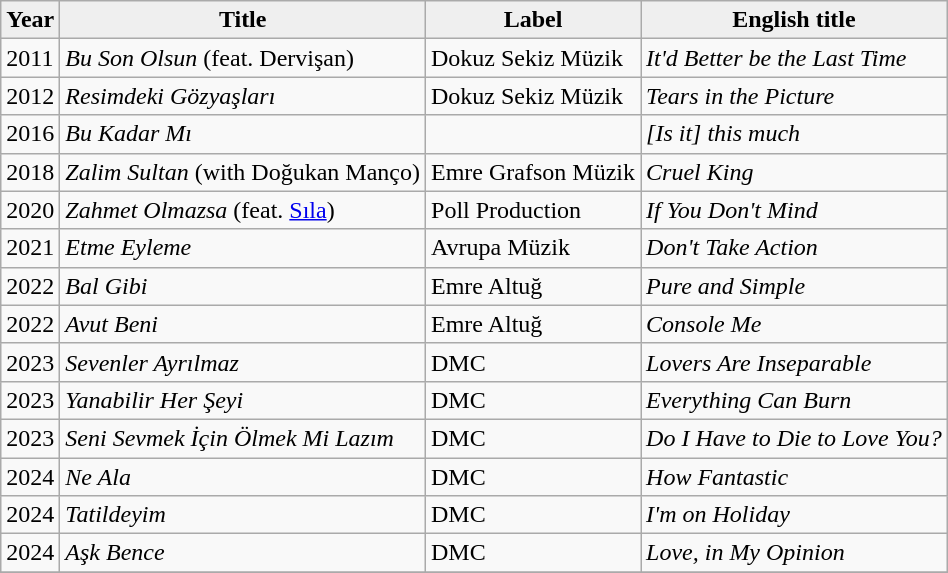<table class="wikitable">
<tr>
<th style="background:#efefef;">Year</th>
<th style="background:#efefef;">Title</th>
<th style="background:#efefef;">Label</th>
<th style="background:#efefef;">English title</th>
</tr>
<tr>
<td>2011</td>
<td><em>Bu Son Olsun</em> (feat. Dervişan)</td>
<td>Dokuz Sekiz Müzik</td>
<td><em>It'd Better be the Last Time</em></td>
</tr>
<tr>
<td>2012</td>
<td><em>Resimdeki Gözyaşları</em></td>
<td>Dokuz Sekiz Müzik</td>
<td><em>Tears in the Picture</em></td>
</tr>
<tr>
<td>2016</td>
<td><em>Bu Kadar Mı</em></td>
<td></td>
<td><em>[Is it] this much</em></td>
</tr>
<tr>
<td>2018</td>
<td><em>Zalim Sultan</em> (with Doğukan Manço)</td>
<td>Emre Grafson Müzik</td>
<td><em>Cruel King</em></td>
</tr>
<tr>
<td>2020</td>
<td><em>Zahmet Olmazsa</em> (feat. <a href='#'>Sıla</a>)</td>
<td>Poll Production</td>
<td><em>If You Don't Mind</em></td>
</tr>
<tr>
<td>2021</td>
<td><em>Etme Eyleme</em></td>
<td>Avrupa Müzik</td>
<td><em>Don't Take Action</em></td>
</tr>
<tr>
<td>2022</td>
<td><em>Bal Gibi</em></td>
<td>Emre Altuğ</td>
<td><em>Pure and Simple</em></td>
</tr>
<tr>
<td>2022</td>
<td><em>Avut Beni</em></td>
<td>Emre Altuğ</td>
<td><em>Console Me</em></td>
</tr>
<tr>
<td>2023</td>
<td><em>Sevenler Ayrılmaz</em></td>
<td>DMC</td>
<td><em>Lovers Are Inseparable</em></td>
</tr>
<tr>
<td>2023</td>
<td><em>Yanabilir Her Şeyi</em></td>
<td>DMC</td>
<td><em>Everything Can Burn</em></td>
</tr>
<tr>
<td>2023</td>
<td><em>Seni Sevmek İçin Ölmek Mi Lazım</em></td>
<td>DMC</td>
<td><em>Do I Have to Die to Love You?</em></td>
</tr>
<tr>
<td>2024</td>
<td><em>Ne Ala</em></td>
<td>DMC</td>
<td><em>How Fantastic</em></td>
</tr>
<tr>
<td>2024</td>
<td><em>Tatildeyim</em></td>
<td>DMC</td>
<td><em>I'm on Holiday</em></td>
</tr>
<tr>
<td>2024</td>
<td><em>Aşk Bence</em></td>
<td>DMC</td>
<td><em>Love, in My Opinion</em></td>
</tr>
<tr>
</tr>
</table>
